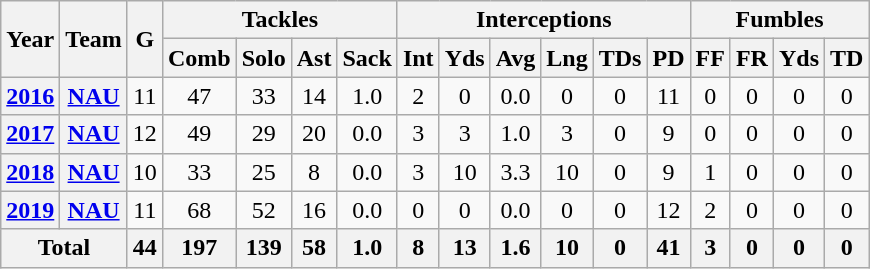<table class="wikitable" style="text-align: center;">
<tr>
<th rowspan=2>Year</th>
<th rowspan=2>Team</th>
<th rowspan=2>G</th>
<th colspan=4>Tackles</th>
<th colspan=6>Interceptions</th>
<th colspan=4>Fumbles</th>
</tr>
<tr>
<th>Comb</th>
<th>Solo</th>
<th>Ast</th>
<th>Sack</th>
<th>Int</th>
<th>Yds</th>
<th>Avg</th>
<th>Lng</th>
<th>TDs</th>
<th>PD</th>
<th>FF</th>
<th>FR</th>
<th>Yds</th>
<th>TD</th>
</tr>
<tr>
<th><a href='#'>2016</a></th>
<th><a href='#'>NAU</a></th>
<td>11</td>
<td>47</td>
<td>33</td>
<td>14</td>
<td>1.0</td>
<td>2</td>
<td>0</td>
<td>0.0</td>
<td>0</td>
<td>0</td>
<td>11</td>
<td>0</td>
<td>0</td>
<td>0</td>
<td>0</td>
</tr>
<tr>
<th><a href='#'>2017</a></th>
<th><a href='#'>NAU</a></th>
<td>12</td>
<td>49</td>
<td>29</td>
<td>20</td>
<td>0.0</td>
<td>3</td>
<td>3</td>
<td>1.0</td>
<td>3</td>
<td>0</td>
<td>9</td>
<td>0</td>
<td>0</td>
<td>0</td>
<td>0</td>
</tr>
<tr>
<th><a href='#'>2018</a></th>
<th><a href='#'>NAU</a></th>
<td>10</td>
<td>33</td>
<td>25</td>
<td>8</td>
<td>0.0</td>
<td>3</td>
<td>10</td>
<td>3.3</td>
<td>10</td>
<td>0</td>
<td>9</td>
<td>1</td>
<td>0</td>
<td>0</td>
<td>0</td>
</tr>
<tr>
<th><a href='#'>2019</a></th>
<th><a href='#'>NAU</a></th>
<td>11</td>
<td>68</td>
<td>52</td>
<td>16</td>
<td>0.0</td>
<td>0</td>
<td>0</td>
<td>0.0</td>
<td>0</td>
<td>0</td>
<td>12</td>
<td>2</td>
<td>0</td>
<td>0</td>
<td>0</td>
</tr>
<tr>
<th colspan=2>Total</th>
<th>44</th>
<th>197</th>
<th>139</th>
<th>58</th>
<th>1.0</th>
<th>8</th>
<th>13</th>
<th>1.6</th>
<th>10</th>
<th>0</th>
<th>41</th>
<th>3</th>
<th>0</th>
<th>0</th>
<th>0</th>
</tr>
</table>
